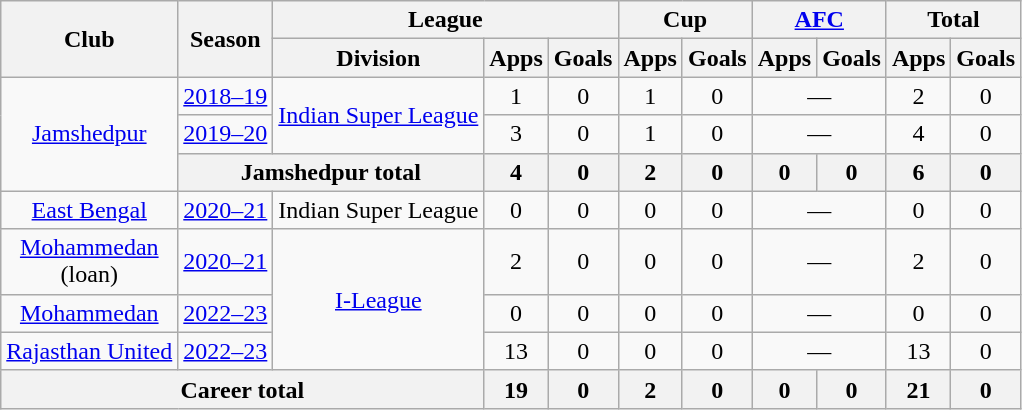<table class="wikitable" style="text-align: center;">
<tr>
<th rowspan="2">Club</th>
<th rowspan="2">Season</th>
<th colspan="3">League</th>
<th colspan="2">Cup</th>
<th colspan="2"><a href='#'>AFC</a></th>
<th colspan="2">Total</th>
</tr>
<tr>
<th>Division</th>
<th>Apps</th>
<th>Goals</th>
<th>Apps</th>
<th>Goals</th>
<th>Apps</th>
<th>Goals</th>
<th>Apps</th>
<th>Goals</th>
</tr>
<tr>
<td rowspan="3"><a href='#'>Jamshedpur</a></td>
<td><a href='#'>2018–19</a></td>
<td rowspan="2"><a href='#'>Indian Super League</a></td>
<td>1</td>
<td>0</td>
<td>1</td>
<td>0</td>
<td colspan="2">—</td>
<td>2</td>
<td>0</td>
</tr>
<tr>
<td><a href='#'>2019–20</a></td>
<td>3</td>
<td>0</td>
<td>1</td>
<td>0</td>
<td colspan="2">—</td>
<td>4</td>
<td>0</td>
</tr>
<tr>
<th colspan="2">Jamshedpur total</th>
<th>4</th>
<th>0</th>
<th>2</th>
<th>0</th>
<th>0</th>
<th>0</th>
<th>6</th>
<th>0</th>
</tr>
<tr>
<td rowspan="1"><a href='#'>East Bengal</a></td>
<td><a href='#'>2020–21</a></td>
<td rowspan="1">Indian Super League</td>
<td>0</td>
<td>0</td>
<td>0</td>
<td>0</td>
<td colspan="2">—</td>
<td>0</td>
<td>0</td>
</tr>
<tr>
<td rowspan="1"><a href='#'>Mohammedan</a> <br>(loan)</td>
<td><a href='#'>2020–21</a></td>
<td rowspan="3"><a href='#'>I-League</a></td>
<td>2</td>
<td>0</td>
<td>0</td>
<td>0</td>
<td colspan="2">—</td>
<td>2</td>
<td>0</td>
</tr>
<tr>
<td rowspan="1"><a href='#'>Mohammedan</a></td>
<td><a href='#'>2022–23</a></td>
<td>0</td>
<td>0</td>
<td>0</td>
<td>0</td>
<td colspan="2">—</td>
<td>0</td>
<td>0</td>
</tr>
<tr>
<td rowspan="1"><a href='#'>Rajasthan United</a></td>
<td><a href='#'>2022–23</a></td>
<td>13</td>
<td>0</td>
<td>0</td>
<td>0</td>
<td colspan="2">—</td>
<td>13</td>
<td>0</td>
</tr>
<tr>
<th colspan="3">Career total</th>
<th>19</th>
<th>0</th>
<th>2</th>
<th>0</th>
<th>0</th>
<th>0</th>
<th>21</th>
<th>0</th>
</tr>
</table>
